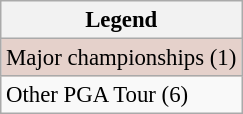<table class="wikitable" style="font-size:95%;">
<tr>
<th>Legend</th>
</tr>
<tr style="background:#e5d1cb;">
<td>Major championships (1)</td>
</tr>
<tr>
<td>Other PGA Tour (6)</td>
</tr>
</table>
